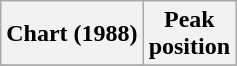<table class="wikitable sortable plainrowheaders" style="text-align:center">
<tr>
<th scope="col">Chart (1988)</th>
<th scope="col">Peak<br>position</th>
</tr>
<tr>
</tr>
</table>
